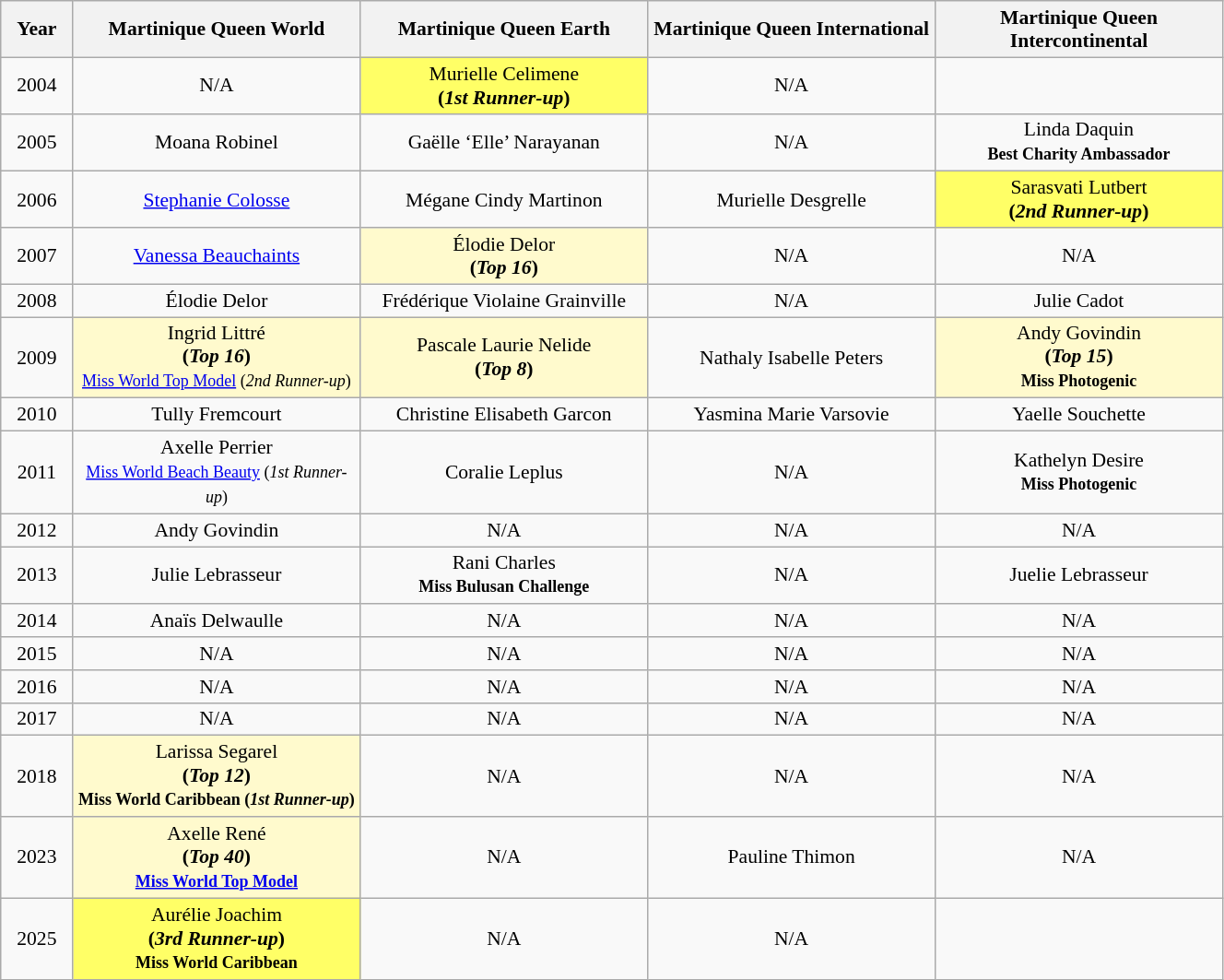<table class="wikitable" style="text-align:center; font-size:90%; line-height:17px; width:70%;">
<tr>
<th style="width:04%;" scope="col">Year</th>
<th style="width:16%;" scope="col">Martinique Queen World</th>
<th style="width:16%;" scope="col">Martinique Queen Earth</th>
<th style="width:16%;" scope="col">Martinique Queen International</th>
<th style="width:16%;" scope="col">Martinique Queen Intercontinental</th>
</tr>
<tr>
<td>2004</td>
<td>N/A</td>
<td style="background:#FFFF66;">Murielle Celimene<br><strong>(<em>1st Runner-up</em>)</strong></td>
<td>N/A</td>
<td></td>
</tr>
<tr>
<td>2005</td>
<td>Moana Robinel</td>
<td>Gaëlle ‘Elle’ Narayanan</td>
<td>N/A</td>
<td>Linda Daquin<br><small><strong>Best Charity Ambassador</strong></small></td>
</tr>
<tr>
<td>2006</td>
<td><a href='#'>Stephanie Colosse</a></td>
<td>Mégane Cindy Martinon</td>
<td>Murielle Desgrelle</td>
<td style="background:#FFFF66;">Sarasvati Lutbert<br><strong>(<em>2nd Runner-up</em>)</strong></td>
</tr>
<tr>
<td>2007</td>
<td><a href='#'>Vanessa Beauchaints</a></td>
<td style="background:#FFFACD;">Élodie Delor<br><strong>(<em>Top 16</em>)</strong></td>
<td>N/A</td>
<td>N/A</td>
</tr>
<tr>
<td>2008</td>
<td>Élodie Delor</td>
<td>Frédérique Violaine Grainville</td>
<td>N/A</td>
<td>Julie Cadot</td>
</tr>
<tr>
<td>2009</td>
<td style="background:#FFFACD;">Ingrid Littré<br><strong>(<em>Top 16</em>)</strong><br><small><a href='#'>Miss World Top Model</a> (<em>2nd Runner-up</em>)</small></td>
<td style="background:#FFFACD;">Pascale Laurie Nelide<br><strong>(<em>Top 8</em>)</strong></td>
<td>Nathaly Isabelle  Peters</td>
<td style="background:#FFFACD;">Andy Govindin<br><strong>(<em>Top 15</em>)</strong><br><small><strong>Miss Photogenic</strong></small></td>
</tr>
<tr>
<td>2010</td>
<td>Tully Fremcourt</td>
<td>Christine Elisabeth Garcon</td>
<td>Yasmina Marie Varsovie</td>
<td>Yaelle Souchette</td>
</tr>
<tr>
<td>2011</td>
<td>Axelle Perrier<br><small><a href='#'>Miss World Beach Beauty</a> (<em>1st Runner-up</em>)</small></td>
<td>Coralie Leplus</td>
<td>N/A</td>
<td>Kathelyn Desire<br><small><strong>Miss Photogenic</strong></small></td>
</tr>
<tr>
<td>2012</td>
<td>Andy Govindin</td>
<td>N/A</td>
<td>N/A</td>
<td>N/A</td>
</tr>
<tr>
<td>2013</td>
<td>Julie Lebrasseur</td>
<td>Rani Charles<br><small><strong>Miss Bulusan Challenge</strong></small></td>
<td>N/A</td>
<td>Juelie Lebrasseur</td>
</tr>
<tr>
<td>2014</td>
<td>Anaïs Delwaulle</td>
<td>N/A</td>
<td>N/A</td>
<td>N/A</td>
</tr>
<tr>
<td>2015</td>
<td>N/A</td>
<td>N/A</td>
<td>N/A</td>
<td>N/A</td>
</tr>
<tr>
<td>2016</td>
<td>N/A</td>
<td>N/A</td>
<td>N/A</td>
<td>N/A</td>
</tr>
<tr>
<td>2017</td>
<td>N/A</td>
<td>N/A</td>
<td>N/A</td>
<td>N/A</td>
</tr>
<tr>
<td>2018</td>
<td style="background:#FFFACD;">Larissa Segarel<br><strong>(<em>Top 12</em>)</strong><br><small><strong>Miss World Caribbean (<em>1st Runner-up</em>)</strong></small></td>
<td>N/A</td>
<td>N/A</td>
<td>N/A</td>
</tr>
<tr>
<td>2023</td>
<td style="background:#FFFACD;">Axelle René<br><strong>(<em>Top 40</em>)</strong><br><small><strong><a href='#'>Miss World Top Model</a></strong></small></td>
<td>N/A</td>
<td>Pauline Thimon </td>
<td>N/A</td>
</tr>
<tr>
<td>2025</td>
<td style="background:#FFFF66;">Aurélie Joachim<br><strong>(<em>3rd Runner-up</em>)</strong><br><small><strong>Miss World Caribbean</strong></small></td>
<td>N/A</td>
<td>N/A</td>
</tr>
</table>
